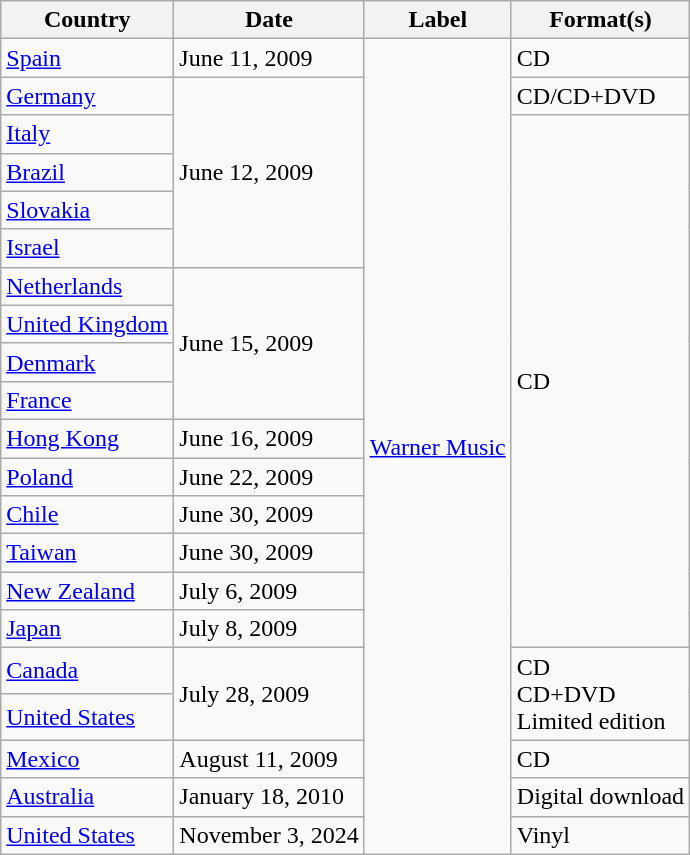<table class="wikitable">
<tr>
<th>Country</th>
<th>Date</th>
<th>Label</th>
<th>Format(s)</th>
</tr>
<tr>
<td><a href='#'>Spain</a></td>
<td>June 11, 2009</td>
<td rowspan="21"><a href='#'>Warner Music</a></td>
<td>CD</td>
</tr>
<tr>
<td><a href='#'>Germany</a></td>
<td rowspan="5">June 12, 2009</td>
<td>CD/CD+DVD</td>
</tr>
<tr>
<td><a href='#'>Italy</a></td>
<td rowspan="14">CD</td>
</tr>
<tr>
<td><a href='#'>Brazil</a></td>
</tr>
<tr>
<td><a href='#'>Slovakia</a></td>
</tr>
<tr>
<td><a href='#'>Israel</a></td>
</tr>
<tr>
<td><a href='#'>Netherlands</a></td>
<td rowspan="4">June 15, 2009</td>
</tr>
<tr>
<td><a href='#'>United Kingdom</a></td>
</tr>
<tr>
<td><a href='#'>Denmark</a></td>
</tr>
<tr>
<td><a href='#'>France</a></td>
</tr>
<tr>
<td><a href='#'>Hong Kong</a></td>
<td>June 16, 2009</td>
</tr>
<tr>
<td><a href='#'>Poland</a></td>
<td>June 22, 2009</td>
</tr>
<tr>
<td><a href='#'>Chile</a></td>
<td>June 30, 2009</td>
</tr>
<tr>
<td><a href='#'>Taiwan</a></td>
<td>June 30, 2009</td>
</tr>
<tr>
<td><a href='#'>New Zealand</a></td>
<td>July 6, 2009</td>
</tr>
<tr>
<td><a href='#'>Japan</a></td>
<td>July 8, 2009</td>
</tr>
<tr>
<td><a href='#'>Canada</a></td>
<td rowspan="2">July 28, 2009</td>
<td rowspan="2">CD<br>CD+DVD<br>Limited edition</td>
</tr>
<tr>
<td><a href='#'>United States</a></td>
</tr>
<tr>
<td><a href='#'>Mexico</a></td>
<td>August 11, 2009</td>
<td>CD</td>
</tr>
<tr>
<td><a href='#'>Australia</a></td>
<td>January 18, 2010</td>
<td>Digital download</td>
</tr>
<tr>
<td><a href='#'>United States</a></td>
<td>November 3, 2024</td>
<td>Vinyl</td>
</tr>
</table>
